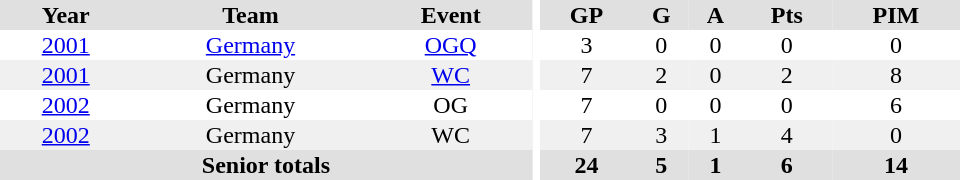<table border="0" cellpadding="1" cellspacing="0" ID="Table3" style="text-align:center; width:40em">
<tr ALIGN="center" bgcolor="#e0e0e0">
<th>Year</th>
<th>Team</th>
<th>Event</th>
<th rowspan="99" bgcolor="#ffffff"></th>
<th>GP</th>
<th>G</th>
<th>A</th>
<th>Pts</th>
<th>PIM</th>
</tr>
<tr>
<td><a href='#'>2001</a></td>
<td><a href='#'>Germany</a></td>
<td><a href='#'>OGQ</a></td>
<td>3</td>
<td>0</td>
<td>0</td>
<td>0</td>
<td>0</td>
</tr>
<tr bgcolor="#f0f0f0">
<td><a href='#'>2001</a></td>
<td>Germany</td>
<td><a href='#'>WC</a></td>
<td>7</td>
<td>2</td>
<td>0</td>
<td>2</td>
<td>8</td>
</tr>
<tr>
<td><a href='#'>2002</a></td>
<td>Germany</td>
<td>OG</td>
<td>7</td>
<td>0</td>
<td>0</td>
<td>0</td>
<td>6</td>
</tr>
<tr bgcolor="#f0f0f0">
<td><a href='#'>2002</a></td>
<td>Germany</td>
<td>WC</td>
<td>7</td>
<td>3</td>
<td>1</td>
<td>4</td>
<td>0</td>
</tr>
<tr bgcolor="#e0e0e0">
<th colspan="3">Senior totals</th>
<th>24</th>
<th>5</th>
<th>1</th>
<th>6</th>
<th>14</th>
</tr>
</table>
